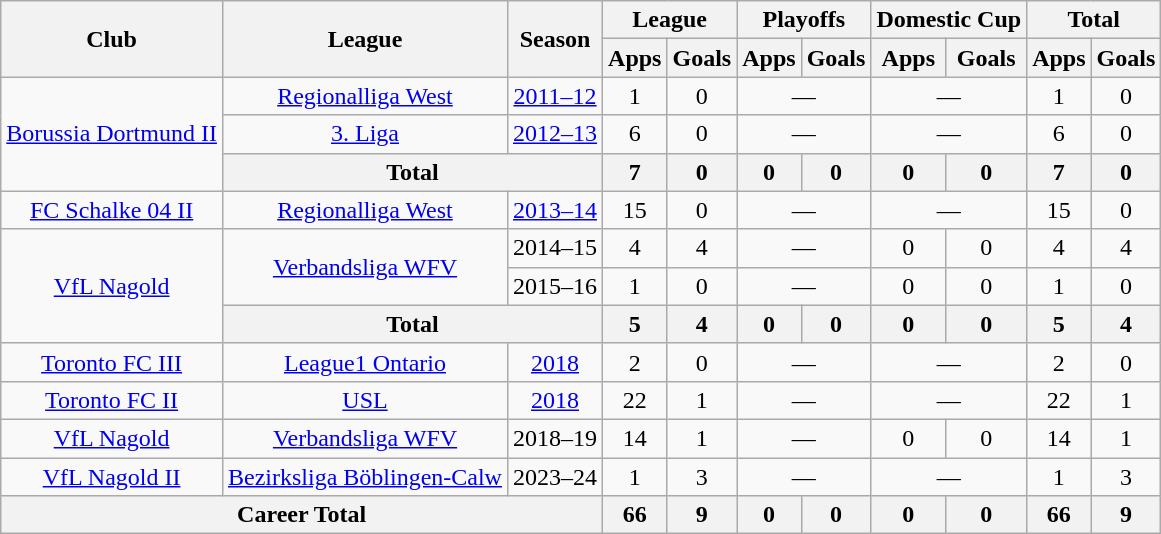<table class="wikitable" style="text-align:center">
<tr>
<th rowspan="2">Club</th>
<th rowspan="2">League</th>
<th rowspan="2">Season</th>
<th colspan="2">League</th>
<th colspan="2">Playoffs</th>
<th colspan="2">Domestic Cup</th>
<th colspan="2">Total</th>
</tr>
<tr>
<th>Apps</th>
<th>Goals</th>
<th>Apps</th>
<th>Goals</th>
<th>Apps</th>
<th>Goals</th>
<th>Apps</th>
<th>Goals</th>
</tr>
<tr>
<td rowspan="3"><a href='#'>Borussia Dortmund II</a></td>
<td rowspan="1"><a href='#'>Regionalliga West</a></td>
<td><a href='#'>2011–12</a></td>
<td>1</td>
<td>0</td>
<td colspan="2">—</td>
<td colspan="2">—</td>
<td>1</td>
<td>0</td>
</tr>
<tr>
<td rowspan="1"><a href='#'>3. Liga</a></td>
<td><a href='#'>2012–13</a></td>
<td>6</td>
<td>0</td>
<td colspan="2">—</td>
<td colspan="2">—</td>
<td>6</td>
<td>0</td>
</tr>
<tr>
<th colspan="2">Total</th>
<th>7</th>
<th>0</th>
<th>0</th>
<th>0</th>
<th>0</th>
<th>0</th>
<th>7</th>
<th>0</th>
</tr>
<tr>
<td><a href='#'>FC Schalke 04 II</a></td>
<td><a href='#'>Regionalliga West</a></td>
<td><a href='#'>2013–14</a></td>
<td>15</td>
<td>0</td>
<td colspan="2">—</td>
<td colspan="2">—</td>
<td>15</td>
<td>0</td>
</tr>
<tr>
<td rowspan="3"><a href='#'>VfL Nagold</a></td>
<td rowspan="2"><a href='#'>Verbandsliga WFV</a></td>
<td>2014–15</td>
<td>4</td>
<td>4</td>
<td colspan="2">—</td>
<td>0</td>
<td>0</td>
<td>4</td>
<td>4</td>
</tr>
<tr>
<td>2015–16</td>
<td>1</td>
<td>0</td>
<td colspan="2">—</td>
<td>0</td>
<td>0</td>
<td>1</td>
<td>0</td>
</tr>
<tr>
<th colspan="2">Total</th>
<th>5</th>
<th>4</th>
<th>0</th>
<th>0</th>
<th>0</th>
<th>0</th>
<th>5</th>
<th>4</th>
</tr>
<tr>
<td><a href='#'>Toronto FC III</a></td>
<td><a href='#'>League1 Ontario</a></td>
<td><a href='#'>2018</a></td>
<td>2</td>
<td>0</td>
<td colspan="2">—</td>
<td colspan="2">—</td>
<td>2</td>
<td>0</td>
</tr>
<tr>
<td><a href='#'>Toronto FC II</a></td>
<td><a href='#'>USL</a></td>
<td><a href='#'>2018</a></td>
<td>22</td>
<td>1</td>
<td colspan="2">—</td>
<td colspan="2">—</td>
<td>22</td>
<td>1</td>
</tr>
<tr>
<td><a href='#'>VfL Nagold</a></td>
<td><a href='#'>Verbandsliga WFV</a></td>
<td>2018–19</td>
<td>14</td>
<td>1</td>
<td colspan="2">—</td>
<td>0</td>
<td>0</td>
<td>14</td>
<td>1</td>
</tr>
<tr>
<td><a href='#'>VfL Nagold II</a></td>
<td><a href='#'> Bezirksliga Böblingen-Calw</a></td>
<td>2023–24</td>
<td>1</td>
<td>3</td>
<td colspan="2">—</td>
<td colspan="2">—</td>
<td>1</td>
<td>3</td>
</tr>
<tr>
<th colspan="3">Career Total</th>
<th>66</th>
<th>9</th>
<th>0</th>
<th>0</th>
<th>0</th>
<th>0</th>
<th>66</th>
<th>9</th>
</tr>
</table>
